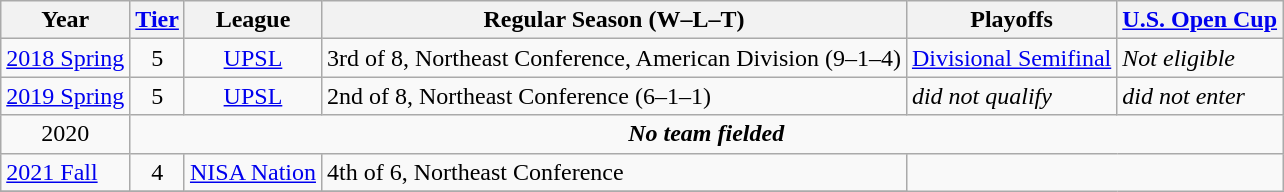<table class="wikitable">
<tr>
<th>Year</th>
<th><a href='#'>Tier</a></th>
<th>League</th>
<th>Regular Season (W–L–T)</th>
<th>Playoffs</th>
<th><a href='#'>U.S. Open Cup</a></th>
</tr>
<tr>
<td><a href='#'>2018 Spring</a></td>
<td align=center>5</td>
<td align=center><a href='#'>UPSL</a></td>
<td>3rd of 8, Northeast Conference, American Division (9–1–4)</td>
<td><a href='#'>Divisional Semifinal</a></td>
<td><em>Not eligible</em></td>
</tr>
<tr>
<td><a href='#'>2019 Spring</a></td>
<td align=center>5</td>
<td align=center><a href='#'>UPSL</a></td>
<td>2nd of 8, Northeast Conference (6–1–1)</td>
<td><em>did not qualify</em></td>
<td><em>did not enter</em></td>
</tr>
<tr>
<td align=center>2020</td>
<td colspan="5" style="text-align:center;"><strong><em>No team fielded</em></strong></td>
</tr>
<tr>
<td><a href='#'>2021 Fall</a></td>
<td align=center>4</td>
<td align=center><a href='#'>NISA Nation</a></td>
<td>4th of 6, Northeast Conference</td>
</tr>
<tr>
</tr>
</table>
